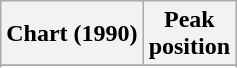<table class="wikitable sortable">
<tr>
<th align="left">Chart (1990)</th>
<th align="center">Peak<br>position</th>
</tr>
<tr>
</tr>
<tr>
</tr>
</table>
